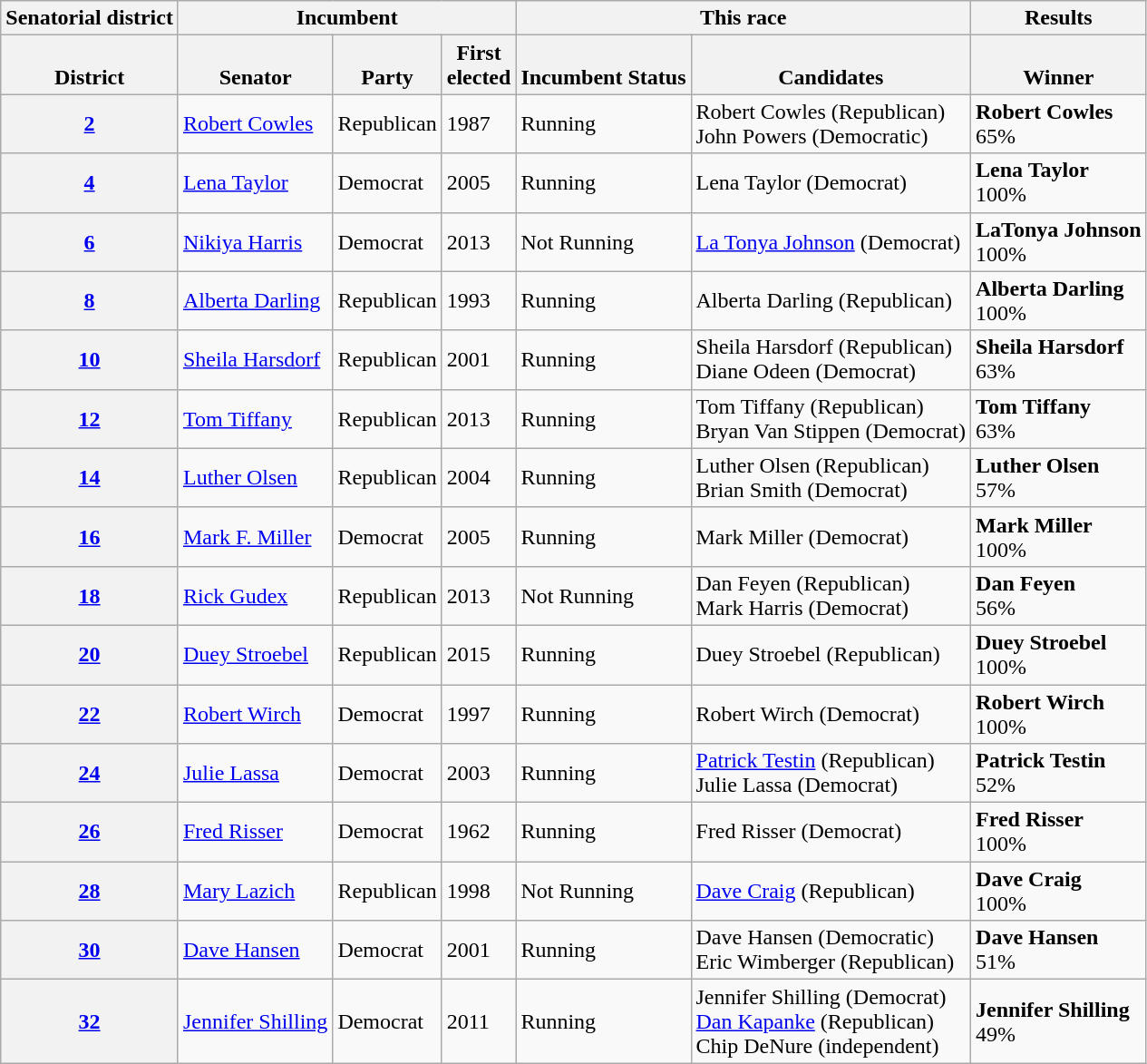<table class="wikitable sortable">
<tr valign=bottom>
<th colspan=1>Senatorial district</th>
<th colspan=3>Incumbent</th>
<th colspan=2>This race</th>
<th colspan=4>Results</th>
</tr>
<tr valign=bottom>
<th>District</th>
<th>Senator</th>
<th>Party</th>
<th>First<br>elected</th>
<th>Incumbent Status</th>
<th>Candidates</th>
<th>Winner</th>
</tr>
<tr>
<th><a href='#'>2</a></th>
<td><a href='#'>Robert Cowles</a></td>
<td>Republican</td>
<td>1987</td>
<td>Running</td>
<td>Robert Cowles (Republican)<br>John Powers (Democratic)</td>
<td><strong>Robert Cowles</strong><br>65%</td>
</tr>
<tr>
<th><a href='#'>4</a></th>
<td><a href='#'>Lena Taylor</a></td>
<td>Democrat</td>
<td>2005</td>
<td>Running</td>
<td>Lena Taylor (Democrat)</td>
<td><strong>Lena Taylor</strong><br>100%</td>
</tr>
<tr>
<th><a href='#'>6</a></th>
<td><a href='#'>Nikiya Harris</a></td>
<td>Democrat</td>
<td>2013</td>
<td>Not Running</td>
<td><a href='#'>La Tonya Johnson</a> (Democrat)</td>
<td><strong>LaTonya Johnson</strong><br>100%</td>
</tr>
<tr>
<th><a href='#'>8</a></th>
<td><a href='#'>Alberta Darling</a></td>
<td>Republican</td>
<td>1993</td>
<td>Running</td>
<td>Alberta Darling (Republican)</td>
<td><strong>Alberta Darling</strong><br>100%</td>
</tr>
<tr>
<th><a href='#'>10</a></th>
<td><a href='#'>Sheila Harsdorf</a></td>
<td>Republican</td>
<td>2001</td>
<td>Running</td>
<td>Sheila Harsdorf (Republican)<br>Diane Odeen (Democrat)</td>
<td><strong>Sheila Harsdorf</strong><br>63%</td>
</tr>
<tr>
<th><a href='#'>12</a></th>
<td><a href='#'>Tom Tiffany</a></td>
<td>Republican</td>
<td>2013</td>
<td>Running</td>
<td>Tom Tiffany (Republican)<br>Bryan Van Stippen (Democrat)</td>
<td><strong>Tom Tiffany</strong><br>63%</td>
</tr>
<tr>
<th><a href='#'>14</a></th>
<td><a href='#'>Luther Olsen</a></td>
<td>Republican</td>
<td>2004</td>
<td>Running</td>
<td>Luther Olsen (Republican)<br>Brian Smith (Democrat)</td>
<td><strong>Luther Olsen</strong><br>57%</td>
</tr>
<tr>
<th><a href='#'>16</a></th>
<td><a href='#'>Mark F. Miller</a></td>
<td>Democrat</td>
<td>2005</td>
<td>Running</td>
<td>Mark Miller (Democrat)</td>
<td><strong>Mark Miller</strong><br>100%</td>
</tr>
<tr>
<th><a href='#'>18</a></th>
<td><a href='#'>Rick Gudex</a></td>
<td>Republican</td>
<td>2013</td>
<td>Not Running</td>
<td>Dan Feyen (Republican)<br>Mark Harris (Democrat)</td>
<td><strong>Dan Feyen</strong><br>56%</td>
</tr>
<tr>
<th><a href='#'>20</a></th>
<td><a href='#'>Duey Stroebel</a></td>
<td>Republican</td>
<td>2015</td>
<td>Running</td>
<td>Duey Stroebel (Republican)</td>
<td><strong>Duey Stroebel</strong><br>100%</td>
</tr>
<tr>
<th><a href='#'>22</a></th>
<td><a href='#'>Robert Wirch</a></td>
<td>Democrat</td>
<td>1997</td>
<td>Running</td>
<td>Robert Wirch (Democrat)</td>
<td><strong>Robert Wirch</strong><br>100%</td>
</tr>
<tr>
<th><a href='#'>24</a></th>
<td><a href='#'>Julie Lassa</a></td>
<td>Democrat</td>
<td>2003</td>
<td>Running</td>
<td><a href='#'>Patrick Testin</a> (Republican)<br>Julie Lassa (Democrat)</td>
<td><strong>Patrick Testin</strong><br>52%</td>
</tr>
<tr>
<th><a href='#'>26</a></th>
<td><a href='#'>Fred Risser</a></td>
<td>Democrat</td>
<td>1962</td>
<td>Running</td>
<td>Fred Risser (Democrat)</td>
<td><strong>Fred Risser</strong><br>100%</td>
</tr>
<tr>
<th><a href='#'>28</a></th>
<td><a href='#'>Mary Lazich</a></td>
<td>Republican</td>
<td>1998</td>
<td>Not Running</td>
<td><a href='#'>Dave Craig</a> (Republican)</td>
<td><strong>Dave Craig</strong><br>100%</td>
</tr>
<tr>
<th><a href='#'>30</a></th>
<td><a href='#'>Dave Hansen</a></td>
<td>Democrat</td>
<td>2001</td>
<td>Running</td>
<td>Dave Hansen (Democratic)<br>Eric Wimberger (Republican)</td>
<td><strong>Dave Hansen</strong><br>51%</td>
</tr>
<tr>
<th><a href='#'>32</a></th>
<td><a href='#'>Jennifer Shilling</a></td>
<td>Democrat</td>
<td>2011</td>
<td>Running</td>
<td>Jennifer Shilling (Democrat)<br><a href='#'>Dan Kapanke</a> (Republican)<br>Chip DeNure (independent)</td>
<td><strong>Jennifer Shilling</strong><br>49%</td>
</tr>
</table>
